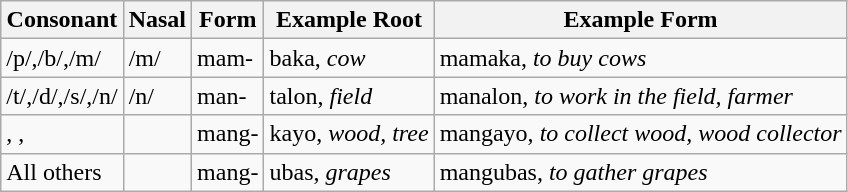<table class="wikitable" align="center">
<tr>
<th>Consonant</th>
<th>Nasal</th>
<th>Form</th>
<th>Example Root</th>
<th>Example Form</th>
</tr>
<tr>
<td>/p/,/b/,/m/</td>
<td>/m/</td>
<td>mam-</td>
<td>baka, <em>cow</em></td>
<td>mamaka, <em>to buy cows</em></td>
</tr>
<tr>
<td>/t/,/d/,/s/,/n/</td>
<td>/n/</td>
<td>man-</td>
<td>talon, <em>field</em></td>
<td>manalon, <em>to work in the field, farmer</em></td>
</tr>
<tr>
<td>, , </td>
<td></td>
<td>mang-</td>
<td>kayo, <em>wood, tree</em></td>
<td>mangayo, <em>to collect wood, wood collector</em></td>
</tr>
<tr>
<td>All others</td>
<td></td>
<td>mang-</td>
<td>ubas, <em>grapes</em></td>
<td>mangubas, <em>to gather grapes</em></td>
</tr>
</table>
